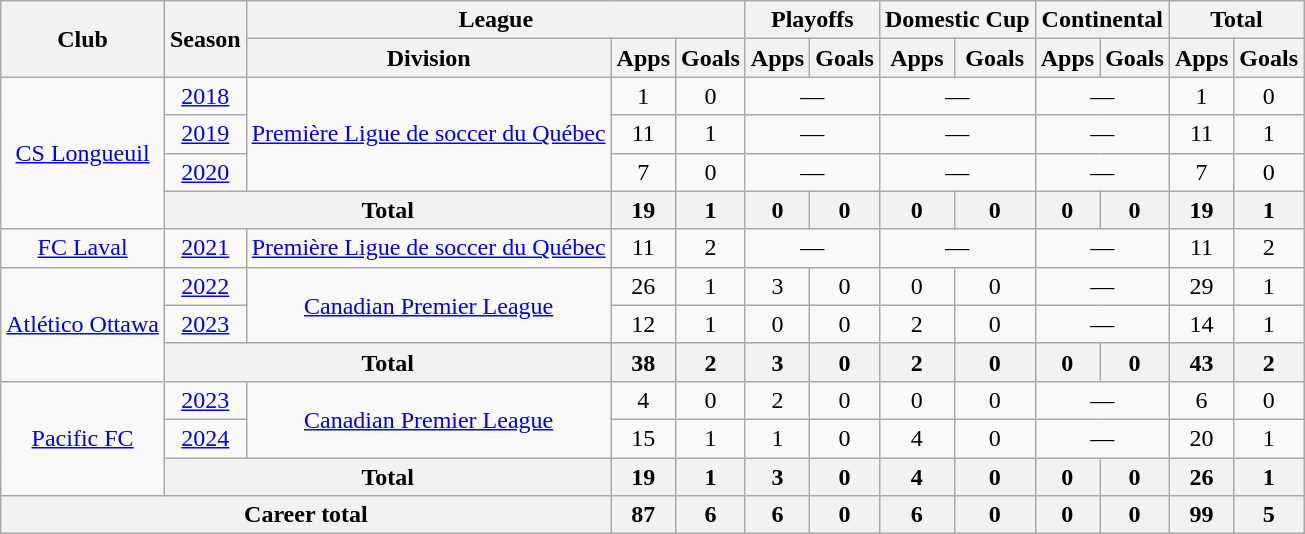<table class="wikitable" style="text-align:center">
<tr>
<th rowspan="2">Club</th>
<th rowspan="2">Season</th>
<th colspan="3">League</th>
<th colspan="2">Playoffs</th>
<th colspan="2">Domestic Cup</th>
<th colspan="2">Continental</th>
<th colspan="2">Total</th>
</tr>
<tr>
<th>Division</th>
<th>Apps</th>
<th>Goals</th>
<th>Apps</th>
<th>Goals</th>
<th>Apps</th>
<th>Goals</th>
<th>Apps</th>
<th>Goals</th>
<th>Apps</th>
<th>Goals</th>
</tr>
<tr>
<td rowspan=4><a href='#'>CS Longueuil</a></td>
<td><a href='#'>2018</a></td>
<td rowspan=3><a href='#'>Première Ligue de soccer du Québec</a></td>
<td>1</td>
<td>0</td>
<td colspan="2">—</td>
<td colspan="2">—</td>
<td colspan="2">—</td>
<td>1</td>
<td>0</td>
</tr>
<tr>
<td><a href='#'>2019</a></td>
<td>11</td>
<td>1</td>
<td colspan="2">—</td>
<td colspan="2">—</td>
<td colspan="2">—</td>
<td>11</td>
<td>1</td>
</tr>
<tr>
<td><a href='#'>2020</a></td>
<td>7</td>
<td>0</td>
<td colspan="2">—</td>
<td colspan="2">—</td>
<td colspan="2">—</td>
<td>7</td>
<td>0</td>
</tr>
<tr>
<th colspan="2">Total</th>
<th>19</th>
<th>1</th>
<th>0</th>
<th>0</th>
<th>0</th>
<th>0</th>
<th>0</th>
<th>0</th>
<th>19</th>
<th>1</th>
</tr>
<tr>
<td><a href='#'>FC Laval</a></td>
<td><a href='#'>2021</a></td>
<td><a href='#'>Première Ligue de soccer du Québec</a></td>
<td>11</td>
<td>2</td>
<td colspan="2">—</td>
<td colspan="2">—</td>
<td colspan="2">—</td>
<td>11</td>
<td>2</td>
</tr>
<tr>
<td rowspan=3><a href='#'>Atlético Ottawa</a></td>
<td><a href='#'>2022</a></td>
<td rowspan=2><a href='#'>Canadian Premier League</a></td>
<td>26</td>
<td>1</td>
<td>3</td>
<td>0</td>
<td>0</td>
<td>0</td>
<td colspan="2">—</td>
<td>29</td>
<td>1</td>
</tr>
<tr>
<td><a href='#'>2023</a></td>
<td>12</td>
<td>1</td>
<td>0</td>
<td>0</td>
<td>2</td>
<td>0</td>
<td colspan="2">—</td>
<td>14</td>
<td>1</td>
</tr>
<tr>
<th colspan="2">Total</th>
<th>38</th>
<th>2</th>
<th>3</th>
<th>0</th>
<th>2</th>
<th>0</th>
<th>0</th>
<th>0</th>
<th>43</th>
<th>2</th>
</tr>
<tr>
<td rowspan=3><a href='#'>Pacific FC</a></td>
<td><a href='#'>2023</a></td>
<td rowspan=2><a href='#'>Canadian Premier League</a></td>
<td>4</td>
<td>0</td>
<td>2</td>
<td>0</td>
<td>0</td>
<td>0</td>
<td colspan="2">—</td>
<td>6</td>
<td>0</td>
</tr>
<tr>
<td><a href='#'>2024</a></td>
<td>15</td>
<td>1</td>
<td>1</td>
<td>0</td>
<td>4</td>
<td>0</td>
<td colspan="2">—</td>
<td>20</td>
<td>1</td>
</tr>
<tr>
<th colspan="2">Total</th>
<th>19</th>
<th>1</th>
<th>3</th>
<th>0</th>
<th>4</th>
<th>0</th>
<th>0</th>
<th>0</th>
<th>26</th>
<th>1</th>
</tr>
<tr>
<th colspan="3">Career total</th>
<th>87</th>
<th>6</th>
<th>6</th>
<th>0</th>
<th>6</th>
<th>0</th>
<th>0</th>
<th>0</th>
<th>99</th>
<th>5</th>
</tr>
</table>
